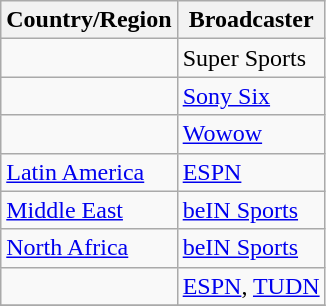<table class="wikitable">
<tr>
<th>Country/Region</th>
<th>Broadcaster</th>
</tr>
<tr>
<td></td>
<td>Super Sports</td>
</tr>
<tr>
<td></td>
<td><a href='#'>Sony Six</a></td>
</tr>
<tr>
<td></td>
<td><a href='#'>Wowow</a></td>
</tr>
<tr>
<td><a href='#'>Latin America</a></td>
<td><a href='#'>ESPN</a></td>
</tr>
<tr>
<td><a href='#'>Middle East</a></td>
<td><a href='#'>beIN Sports</a></td>
</tr>
<tr>
<td><a href='#'>North Africa</a></td>
<td><a href='#'>beIN Sports</a></td>
</tr>
<tr>
<td></td>
<td><a href='#'>ESPN</a>, <a href='#'>TUDN</a></td>
</tr>
<tr>
</tr>
</table>
